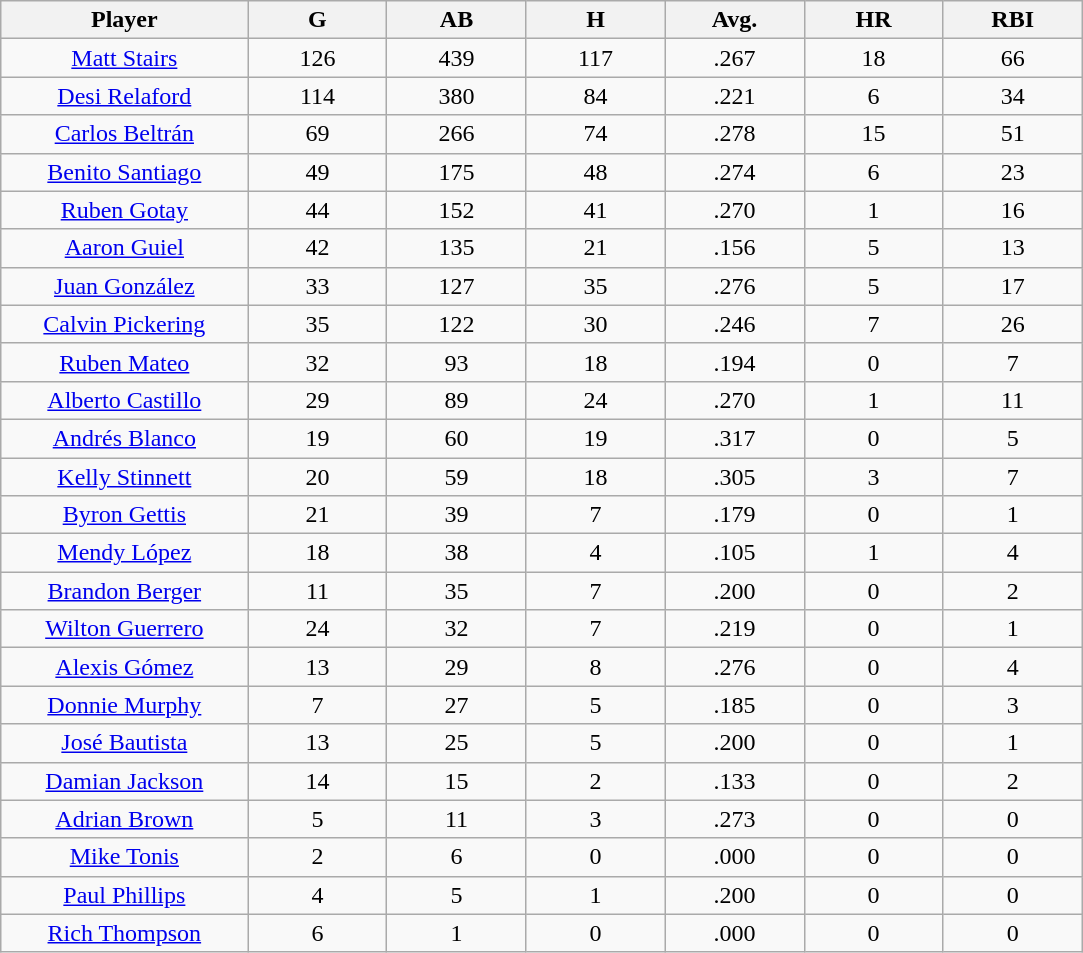<table class="wikitable sortable">
<tr>
<th bgcolor="#DDDDFF" width="16%">Player</th>
<th bgcolor="#DDDDFF" width="9%">G</th>
<th bgcolor="#DDDDFF" width="9%">AB</th>
<th bgcolor="#DDDDFF" width="9%">H</th>
<th bgcolor="#DDDDFF" width="9%">Avg.</th>
<th bgcolor="#DDDDFF" width="9%">HR</th>
<th bgcolor="#DDDDFF" width="9%">RBI</th>
</tr>
<tr align=center>
<td><a href='#'>Matt Stairs</a></td>
<td>126</td>
<td>439</td>
<td>117</td>
<td>.267</td>
<td>18</td>
<td>66</td>
</tr>
<tr align=center>
<td><a href='#'>Desi Relaford</a></td>
<td>114</td>
<td>380</td>
<td>84</td>
<td>.221</td>
<td>6</td>
<td>34</td>
</tr>
<tr align=center>
<td><a href='#'>Carlos Beltrán</a></td>
<td>69</td>
<td>266</td>
<td>74</td>
<td>.278</td>
<td>15</td>
<td>51</td>
</tr>
<tr align=center>
<td><a href='#'>Benito Santiago</a></td>
<td>49</td>
<td>175</td>
<td>48</td>
<td>.274</td>
<td>6</td>
<td>23</td>
</tr>
<tr align=center>
<td><a href='#'>Ruben Gotay</a></td>
<td>44</td>
<td>152</td>
<td>41</td>
<td>.270</td>
<td>1</td>
<td>16</td>
</tr>
<tr align=center>
<td><a href='#'>Aaron Guiel</a></td>
<td>42</td>
<td>135</td>
<td>21</td>
<td>.156</td>
<td>5</td>
<td>13</td>
</tr>
<tr align=center>
<td><a href='#'>Juan González</a></td>
<td>33</td>
<td>127</td>
<td>35</td>
<td>.276</td>
<td>5</td>
<td>17</td>
</tr>
<tr align=center>
<td><a href='#'>Calvin Pickering</a></td>
<td>35</td>
<td>122</td>
<td>30</td>
<td>.246</td>
<td>7</td>
<td>26</td>
</tr>
<tr align=center>
<td><a href='#'>Ruben Mateo</a></td>
<td>32</td>
<td>93</td>
<td>18</td>
<td>.194</td>
<td>0</td>
<td>7</td>
</tr>
<tr align=center>
<td><a href='#'>Alberto Castillo</a></td>
<td>29</td>
<td>89</td>
<td>24</td>
<td>.270</td>
<td>1</td>
<td>11</td>
</tr>
<tr align=center>
<td><a href='#'>Andrés Blanco</a></td>
<td>19</td>
<td>60</td>
<td>19</td>
<td>.317</td>
<td>0</td>
<td>5</td>
</tr>
<tr align=center>
<td><a href='#'>Kelly Stinnett</a></td>
<td>20</td>
<td>59</td>
<td>18</td>
<td>.305</td>
<td>3</td>
<td>7</td>
</tr>
<tr align=center>
<td><a href='#'>Byron Gettis</a></td>
<td>21</td>
<td>39</td>
<td>7</td>
<td>.179</td>
<td>0</td>
<td>1</td>
</tr>
<tr align=center>
<td><a href='#'>Mendy López</a></td>
<td>18</td>
<td>38</td>
<td>4</td>
<td>.105</td>
<td>1</td>
<td>4</td>
</tr>
<tr align=center>
<td><a href='#'>Brandon Berger</a></td>
<td>11</td>
<td>35</td>
<td>7</td>
<td>.200</td>
<td>0</td>
<td>2</td>
</tr>
<tr align=center>
<td><a href='#'>Wilton Guerrero</a></td>
<td>24</td>
<td>32</td>
<td>7</td>
<td>.219</td>
<td>0</td>
<td>1</td>
</tr>
<tr align=center>
<td><a href='#'>Alexis Gómez</a></td>
<td>13</td>
<td>29</td>
<td>8</td>
<td>.276</td>
<td>0</td>
<td>4</td>
</tr>
<tr align=center>
<td><a href='#'>Donnie Murphy</a></td>
<td>7</td>
<td>27</td>
<td>5</td>
<td>.185</td>
<td>0</td>
<td>3</td>
</tr>
<tr align=center>
<td><a href='#'>José Bautista</a></td>
<td>13</td>
<td>25</td>
<td>5</td>
<td>.200</td>
<td>0</td>
<td>1</td>
</tr>
<tr align=center>
<td><a href='#'>Damian Jackson</a></td>
<td>14</td>
<td>15</td>
<td>2</td>
<td>.133</td>
<td>0</td>
<td>2</td>
</tr>
<tr align=center>
<td><a href='#'>Adrian Brown</a></td>
<td>5</td>
<td>11</td>
<td>3</td>
<td>.273</td>
<td>0</td>
<td>0</td>
</tr>
<tr align=center>
<td><a href='#'>Mike Tonis</a></td>
<td>2</td>
<td>6</td>
<td>0</td>
<td>.000</td>
<td>0</td>
<td>0</td>
</tr>
<tr align=center>
<td><a href='#'>Paul Phillips</a></td>
<td>4</td>
<td>5</td>
<td>1</td>
<td>.200</td>
<td>0</td>
<td>0</td>
</tr>
<tr align=center>
<td><a href='#'>Rich Thompson</a></td>
<td>6</td>
<td>1</td>
<td>0</td>
<td>.000</td>
<td>0</td>
<td>0</td>
</tr>
</table>
